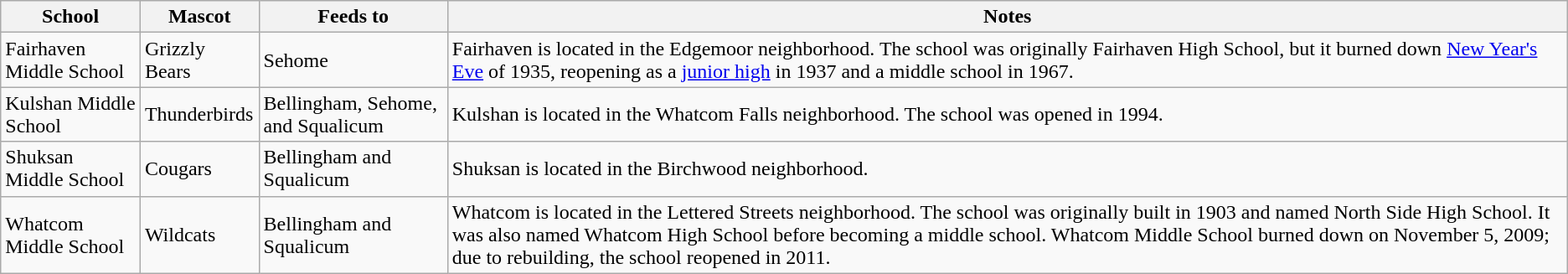<table class="wikitable">
<tr>
<th>School</th>
<th>Mascot</th>
<th>Feeds to</th>
<th>Notes</th>
</tr>
<tr>
<td>Fairhaven Middle School</td>
<td>Grizzly Bears</td>
<td>Sehome</td>
<td>Fairhaven is located in the Edgemoor neighborhood. The school was originally Fairhaven High School, but it burned down <a href='#'>New Year's Eve</a> of 1935, reopening as a <a href='#'>junior high</a> in 1937 and a middle school in 1967.</td>
</tr>
<tr>
<td>Kulshan Middle School</td>
<td>Thunderbirds</td>
<td>Bellingham, Sehome, and Squalicum</td>
<td>Kulshan is located in the Whatcom Falls neighborhood. The school was opened in 1994.</td>
</tr>
<tr>
<td>Shuksan Middle School</td>
<td>Cougars</td>
<td>Bellingham and Squalicum</td>
<td>Shuksan is located in the Birchwood neighborhood.</td>
</tr>
<tr>
<td>Whatcom Middle School</td>
<td>Wildcats</td>
<td>Bellingham and Squalicum</td>
<td>Whatcom is located in the Lettered Streets neighborhood. The school was originally built in 1903 and named North Side High School. It was also named Whatcom High School before becoming a middle school. Whatcom Middle School burned down on November 5, 2009; due to rebuilding, the school reopened in 2011.</td>
</tr>
</table>
